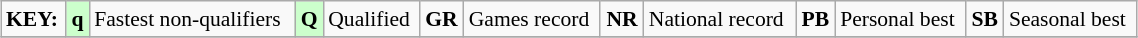<table class="wikitable" style="margin:0.5em auto; font-size:90%;position:relative;" width=60%>
<tr>
<td><strong>KEY:</strong></td>
<td bgcolor=ccffcc align=center><strong>q</strong></td>
<td>Fastest non-qualifiers</td>
<td bgcolor=ccffcc align=center><strong>Q</strong></td>
<td>Qualified</td>
<td align=center><strong>GR</strong></td>
<td>Games record</td>
<td align=center><strong>NR</strong></td>
<td>National record</td>
<td align=center><strong>PB</strong></td>
<td>Personal best</td>
<td align=center><strong>SB</strong></td>
<td>Seasonal best</td>
</tr>
<tr>
</tr>
</table>
